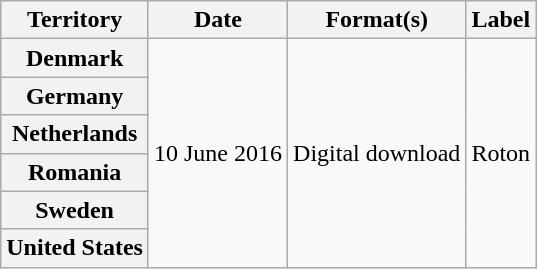<table class="wikitable plainrowheaders">
<tr>
<th scope="col">Territory</th>
<th scope="col">Date</th>
<th scope="col">Format(s)</th>
<th scope="col">Label</th>
</tr>
<tr>
<th scope="row">Denmark</th>
<td rowspan="6">10 June 2016</td>
<td rowspan="6">Digital download</td>
<td rowspan="6">Roton</td>
</tr>
<tr>
<th scope="row">Germany</th>
</tr>
<tr>
<th scope="row">Netherlands</th>
</tr>
<tr>
<th scope="row">Romania</th>
</tr>
<tr>
<th scope="row">Sweden</th>
</tr>
<tr>
<th scope="row">United States</th>
</tr>
</table>
